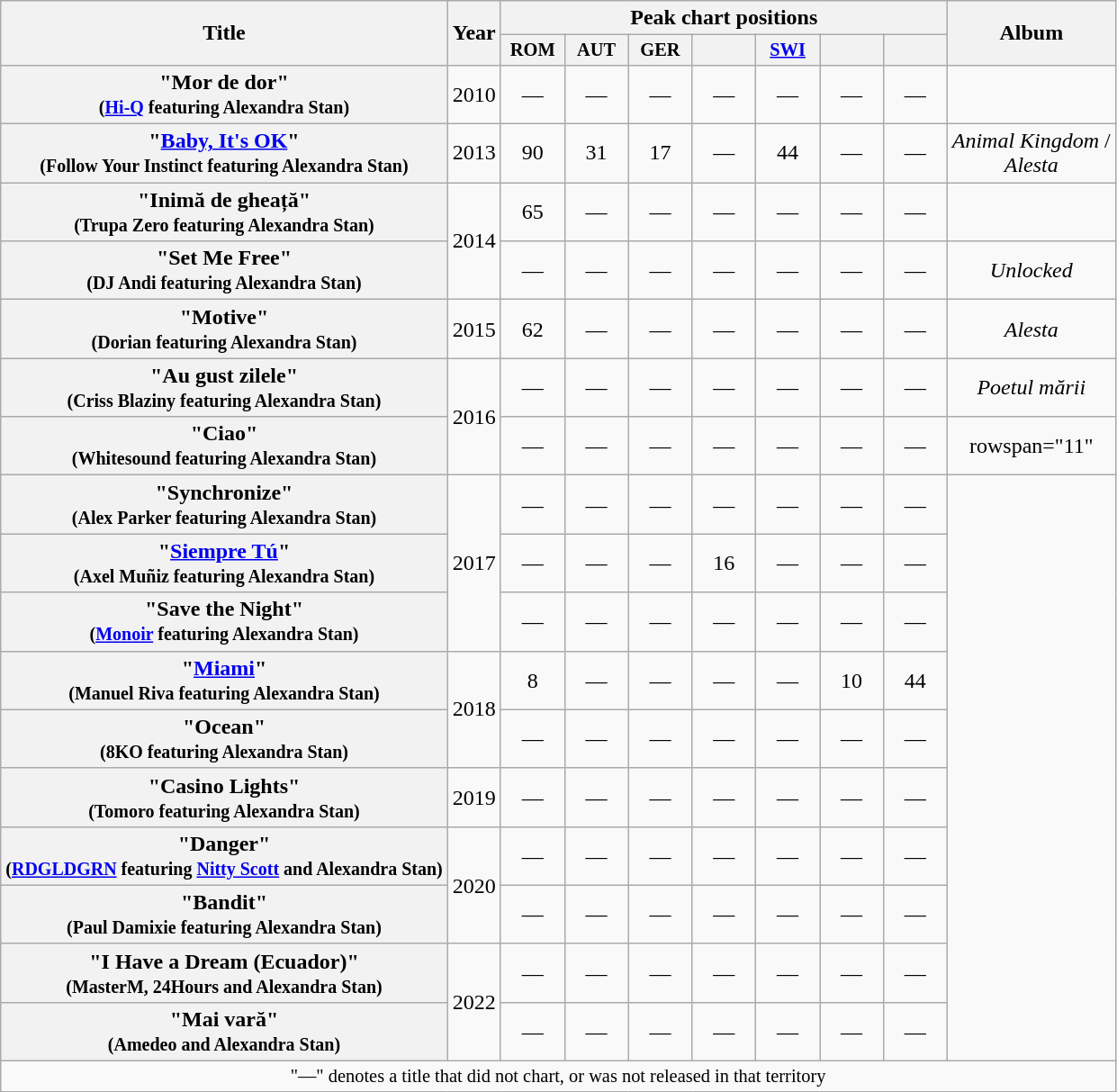<table class="wikitable plainrowheaders" style="text-align:center;">
<tr>
<th scope="col" rowspan="2">Title</th>
<th scope="col" rowspan="2">Year</th>
<th scope="col" colspan="7">Peak chart positions</th>
<th scope="col" rowspan="2">Album</th>
</tr>
<tr>
<th style="width:3em;font-size:85%">ROM<br></th>
<th scope="col" style="width:3em;font-size:85%;">AUT<br></th>
<th scope="col" style="width:3em;font-size:85%;">GER<br></th>
<th scope="col" style="width:3em;font-size:85%;"><a href='#'></a><br></th>
<th scope="col" style="width:3em;font-size:85%;"><a href='#'>SWI</a><br></th>
<th scope="col" style="width:3em;font-size:85%;"><a href='#'></a><br></th>
<th scope="col" style="width:3em;font-size:85%;"><a href='#'></a><br></th>
</tr>
<tr>
<th scope="row">"Mor de dor" <br><small>(<a href='#'>Hi-Q</a> featuring Alexandra Stan)</small></th>
<td>2010</td>
<td>—</td>
<td>—</td>
<td>—</td>
<td>—</td>
<td>—</td>
<td>—</td>
<td>—</td>
<td></td>
</tr>
<tr>
<th scope="row">"<a href='#'>Baby, It's OK</a>" <br><small>(Follow Your Instinct featuring Alexandra Stan)</small></th>
<td>2013</td>
<td>90</td>
<td>31</td>
<td>17</td>
<td>—</td>
<td>44</td>
<td>—</td>
<td>—</td>
<td><em>Animal Kingdom</em> /<br><em>Alesta</em></td>
</tr>
<tr>
<th scope="row">"Inimă de gheață" <br><small>(Trupa Zero featuring Alexandra Stan)</small></th>
<td rowspan="2">2014</td>
<td>65</td>
<td>—</td>
<td>—</td>
<td>—</td>
<td>—</td>
<td>—</td>
<td>—</td>
<td></td>
</tr>
<tr>
<th scope="row">"Set Me Free" <br><small>(DJ Andi featuring Alexandra Stan)</small></th>
<td>—</td>
<td>—</td>
<td>—</td>
<td>—</td>
<td>—</td>
<td>—</td>
<td>—</td>
<td><em>Unlocked</em></td>
</tr>
<tr>
<th scope="row">"Motive" <br><small>(Dorian featuring Alexandra Stan)</small></th>
<td>2015</td>
<td>62</td>
<td>—</td>
<td>—</td>
<td>—</td>
<td>—</td>
<td>—</td>
<td>—</td>
<td><em>Alesta</em></td>
</tr>
<tr>
<th scope="row">"Au gust zilele"<br><small>(Criss Blaziny featuring Alexandra Stan)</small></th>
<td rowspan="2">2016</td>
<td>—</td>
<td>—</td>
<td>—</td>
<td>—</td>
<td>—</td>
<td>—</td>
<td>—</td>
<td><em>Poetul mării</em></td>
</tr>
<tr>
<th scope="row">"Ciao" <br><small>(Whitesound featuring Alexandra Stan)</small></th>
<td>—</td>
<td>—</td>
<td>—</td>
<td>—</td>
<td>—</td>
<td>—</td>
<td>—</td>
<td>rowspan="11" </td>
</tr>
<tr>
<th scope="row">"Synchronize" <br><small>(Alex Parker featuring Alexandra Stan)</small></th>
<td rowspan="3">2017</td>
<td>—</td>
<td>—</td>
<td>—</td>
<td>—</td>
<td>—</td>
<td>—</td>
<td>—</td>
</tr>
<tr>
<th scope="row">"<a href='#'>Siempre Tú</a>" <br><small>(Axel Muñiz featuring Alexandra Stan)</small></th>
<td>—</td>
<td>—</td>
<td>—</td>
<td>16</td>
<td>—</td>
<td>—</td>
<td>—</td>
</tr>
<tr>
<th scope="row">"Save the Night" <br><small>(<a href='#'>Monoir</a> featuring Alexandra Stan)</small></th>
<td>—</td>
<td>—</td>
<td>—</td>
<td>—</td>
<td>—</td>
<td>—</td>
<td>—</td>
</tr>
<tr>
<th scope="row">"<a href='#'>Miami</a>" <br><small>(Manuel Riva featuring Alexandra Stan)</small></th>
<td rowspan="2">2018</td>
<td>8</td>
<td>—</td>
<td>—</td>
<td>—</td>
<td>—</td>
<td>10</td>
<td>44</td>
</tr>
<tr>
<th scope="row">"Ocean" <br><small>(8KO featuring Alexandra Stan)</small></th>
<td>—</td>
<td>—</td>
<td>—</td>
<td>—</td>
<td>—</td>
<td>—</td>
<td>—</td>
</tr>
<tr>
<th scope="row">"Casino Lights"<br><small>(Tomoro featuring Alexandra Stan)</small></th>
<td>2019</td>
<td>—</td>
<td>—</td>
<td>—</td>
<td>—</td>
<td>—</td>
<td>—</td>
<td>—</td>
</tr>
<tr>
<th scope="row">"Danger"<br><small>(<a href='#'>RDGLDGRN</a> featuring <a href='#'>Nitty Scott</a> and Alexandra Stan)</small></th>
<td rowspan="2">2020</td>
<td>—</td>
<td>—</td>
<td>—</td>
<td>—</td>
<td>—</td>
<td>—</td>
<td>—</td>
</tr>
<tr>
<th scope="row">"Bandit"<br><small>(Paul Damixie featuring Alexandra Stan)</small></th>
<td>—</td>
<td>—</td>
<td>—</td>
<td>—</td>
<td>—</td>
<td>—</td>
<td>—</td>
</tr>
<tr>
<th scope="row">"I Have a Dream (Ecuador)"<br><small>(MasterM, 24Hours and Alexandra Stan)</small></th>
<td rowspan="2">2022</td>
<td>—</td>
<td>—</td>
<td>—</td>
<td>—</td>
<td>—</td>
<td>—</td>
<td>—</td>
</tr>
<tr>
<th scope="row">"Mai vară"<br><small>(Amedeo and Alexandra Stan)</small></th>
<td>—</td>
<td>—</td>
<td>—</td>
<td>—</td>
<td>—</td>
<td>—</td>
<td>—</td>
</tr>
<tr>
<td colspan="14" style="font-size:85%">"—" denotes a title that did not chart, or was not released in that territory</td>
</tr>
</table>
